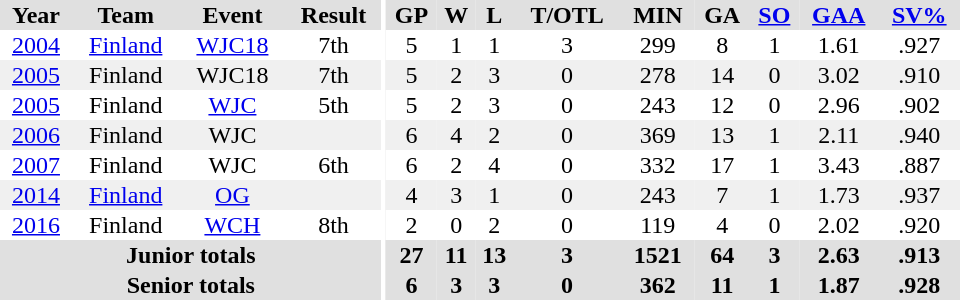<table border="0" cellpadding="1" cellspacing="0" ID="Table3" style="text-align:center; width:40em;">
<tr bgcolor="#e0e0e0">
<th>Year</th>
<th>Team</th>
<th>Event</th>
<th>Result</th>
<th rowspan="99" bgcolor="#ffffff"></th>
<th>GP</th>
<th>W</th>
<th>L</th>
<th>T/OTL</th>
<th>MIN</th>
<th>GA</th>
<th><a href='#'>SO</a></th>
<th><a href='#'>GAA</a></th>
<th><a href='#'>SV%</a></th>
</tr>
<tr>
<td><a href='#'>2004</a></td>
<td><a href='#'>Finland</a></td>
<td><a href='#'>WJC18</a></td>
<td>7th</td>
<td>5</td>
<td>1</td>
<td>1</td>
<td>3</td>
<td>299</td>
<td>8</td>
<td>1</td>
<td>1.61</td>
<td>.927</td>
</tr>
<tr bgcolor="#f0f0f0">
<td><a href='#'>2005</a></td>
<td>Finland</td>
<td>WJC18</td>
<td>7th</td>
<td>5</td>
<td>2</td>
<td>3</td>
<td>0</td>
<td>278</td>
<td>14</td>
<td>0</td>
<td>3.02</td>
<td>.910</td>
</tr>
<tr>
<td><a href='#'>2005</a></td>
<td>Finland</td>
<td><a href='#'>WJC</a></td>
<td>5th</td>
<td>5</td>
<td>2</td>
<td>3</td>
<td>0</td>
<td>243</td>
<td>12</td>
<td>0</td>
<td>2.96</td>
<td>.902</td>
</tr>
<tr bgcolor="#f0f0f0">
<td><a href='#'>2006</a></td>
<td>Finland</td>
<td>WJC</td>
<td></td>
<td>6</td>
<td>4</td>
<td>2</td>
<td>0</td>
<td>369</td>
<td>13</td>
<td>1</td>
<td>2.11</td>
<td>.940</td>
</tr>
<tr>
<td><a href='#'>2007</a></td>
<td>Finland</td>
<td>WJC</td>
<td>6th</td>
<td>6</td>
<td>2</td>
<td>4</td>
<td>0</td>
<td>332</td>
<td>17</td>
<td>1</td>
<td>3.43</td>
<td>.887</td>
</tr>
<tr bgcolor="#f0f0f0">
<td><a href='#'>2014</a></td>
<td><a href='#'>Finland</a></td>
<td><a href='#'>OG</a></td>
<td></td>
<td>4</td>
<td>3</td>
<td>1</td>
<td>0</td>
<td>243</td>
<td>7</td>
<td>1</td>
<td>1.73</td>
<td>.937</td>
</tr>
<tr>
<td><a href='#'>2016</a></td>
<td>Finland</td>
<td><a href='#'>WCH</a></td>
<td>8th</td>
<td>2</td>
<td>0</td>
<td>2</td>
<td>0</td>
<td>119</td>
<td>4</td>
<td>0</td>
<td>2.02</td>
<td>.920</td>
</tr>
<tr bgcolor="#e0e0e0">
<th colspan="4">Junior totals</th>
<th>27</th>
<th>11</th>
<th>13</th>
<th>3</th>
<th>1521</th>
<th>64</th>
<th>3</th>
<th>2.63</th>
<th>.913</th>
</tr>
<tr bgcolor="#e0e0e0">
<th colspan="4">Senior totals</th>
<th>6</th>
<th>3</th>
<th>3</th>
<th>0</th>
<th>362</th>
<th>11</th>
<th>1</th>
<th>1.87</th>
<th>.928</th>
</tr>
</table>
